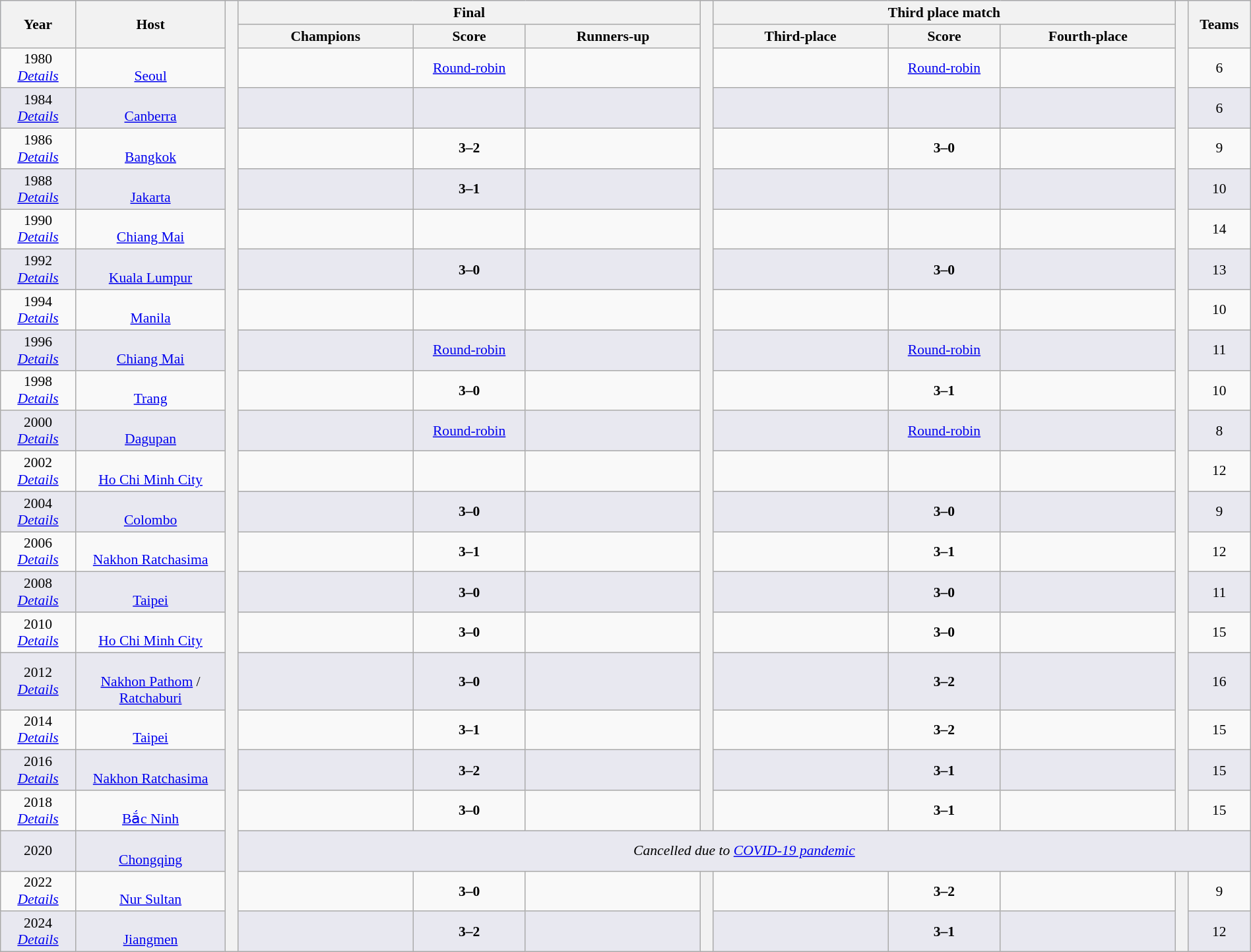<table class="wikitable" style="font-size:90%; width: 100%; text-align: center;">
<tr bgcolor=#c1d8ff>
<th rowspan=2 width=6%>Year</th>
<th rowspan=2 width=12%>Host</th>
<th width=1% rowspan=24 bgcolor=#ffffff></th>
<th colspan=3>Final</th>
<th width=1% rowspan=21 bgcolor=#ffffff></th>
<th colspan=3>Third place match</th>
<th width=1% rowspan=21 bgcolor=#ffffff></th>
<th rowspan=2 width=5%>Teams</th>
</tr>
<tr bgcolor=#efefef>
<th width=14%>Champions</th>
<th width=9%>Score</th>
<th width=14%>Runners-up</th>
<th width=14%>Third-place</th>
<th width=9%>Score</th>
<th width=14%>Fourth-place</th>
</tr>
<tr>
<td>1980<br><em><a href='#'>Details</a></em></td>
<td><br><a href='#'>Seoul</a></td>
<td><strong></strong></td>
<td><a href='#'>Round-robin</a></td>
<td></td>
<td></td>
<td><a href='#'>Round-robin</a></td>
<td></td>
<td>6</td>
</tr>
<tr bgcolor=#E8E8F0>
<td>1984 <br><em><a href='#'>Details</a></em></td>
<td><br><a href='#'>Canberra</a></td>
<td><strong></strong></td>
<td></td>
<td></td>
<td></td>
<td></td>
<td></td>
<td>6</td>
</tr>
<tr>
<td>1986<br><em><a href='#'>Details</a></em></td>
<td><br><a href='#'>Bangkok</a></td>
<td><strong></strong></td>
<td><strong>3–2</strong></td>
<td></td>
<td></td>
<td><strong>3–0</strong></td>
<td></td>
<td>9</td>
</tr>
<tr bgcolor=#E8E8F0>
<td>1988<br><em><a href='#'>Details</a></em></td>
<td><br><a href='#'>Jakarta</a></td>
<td><strong></strong></td>
<td><strong>3–1</strong></td>
<td></td>
<td></td>
<td></td>
<td></td>
<td>10</td>
</tr>
<tr>
<td>1990<br><em><a href='#'>Details</a></em></td>
<td><br><a href='#'>Chiang Mai</a></td>
<td><strong></strong></td>
<td></td>
<td></td>
<td></td>
<td></td>
<td></td>
<td>14</td>
</tr>
<tr bgcolor=#E8E8F0>
<td>1992<br><em><a href='#'>Details</a></em></td>
<td><br><a href='#'>Kuala Lumpur</a></td>
<td><strong></strong></td>
<td><strong>3–0</strong></td>
<td></td>
<td></td>
<td><strong>3–0</strong></td>
<td></td>
<td>13</td>
</tr>
<tr>
<td>1994<br><em><a href='#'>Details</a></em></td>
<td><br><a href='#'>Manila</a></td>
<td><strong></strong></td>
<td></td>
<td></td>
<td></td>
<td></td>
<td></td>
<td>10</td>
</tr>
<tr bgcolor=#E8E8F0>
<td>1996<br><em><a href='#'>Details</a></em></td>
<td><br><a href='#'>Chiang Mai</a></td>
<td><strong></strong></td>
<td><a href='#'>Round-robin</a></td>
<td></td>
<td></td>
<td><a href='#'>Round-robin</a></td>
<td></td>
<td>11</td>
</tr>
<tr>
<td>1998<br><em><a href='#'>Details</a></em></td>
<td><br><a href='#'>Trang</a></td>
<td><strong></strong></td>
<td><strong>3–0</strong></td>
<td></td>
<td></td>
<td><strong>3–1</strong></td>
<td></td>
<td>10</td>
</tr>
<tr bgcolor=#E8E8F0>
<td>2000<br><em><a href='#'>Details</a></em></td>
<td><br><a href='#'>Dagupan</a></td>
<td><strong></strong></td>
<td><a href='#'>Round-robin</a></td>
<td></td>
<td></td>
<td><a href='#'>Round-robin</a></td>
<td></td>
<td>8</td>
</tr>
<tr>
<td>2002<br><em><a href='#'>Details</a></em></td>
<td><br><a href='#'>Ho Chi Minh City</a></td>
<td><strong></strong></td>
<td></td>
<td></td>
<td></td>
<td></td>
<td></td>
<td>12</td>
</tr>
<tr bgcolor=#E8E8F0>
<td>2004<br><em><a href='#'>Details</a></em></td>
<td><br><a href='#'>Colombo</a></td>
<td><strong></strong></td>
<td><strong>3–0</strong></td>
<td></td>
<td></td>
<td><strong>3–0</strong></td>
<td></td>
<td>9</td>
</tr>
<tr>
<td>2006<br><em><a href='#'>Details</a></em></td>
<td><br><a href='#'>Nakhon Ratchasima</a></td>
<td><strong></strong></td>
<td><strong>3–1</strong></td>
<td></td>
<td></td>
<td><strong>3–1</strong></td>
<td></td>
<td>12</td>
</tr>
<tr bgcolor=#E8E8F0>
<td>2008<br><em><a href='#'>Details</a></em></td>
<td><br><a href='#'>Taipei</a></td>
<td><strong></strong></td>
<td><strong>3–0</strong></td>
<td></td>
<td></td>
<td><strong>3–0</strong></td>
<td></td>
<td>11</td>
</tr>
<tr>
<td>2010<br><em><a href='#'>Details</a></em></td>
<td><br><a href='#'>Ho Chi Minh City</a></td>
<td><strong></strong></td>
<td><strong>3–0</strong></td>
<td></td>
<td></td>
<td><strong>3–0</strong></td>
<td></td>
<td>15</td>
</tr>
<tr bgcolor=#E8E8F0>
<td>2012<br><em><a href='#'>Details</a></em></td>
<td><br><a href='#'>Nakhon Pathom</a> / <a href='#'>Ratchaburi</a></td>
<td><strong></strong></td>
<td><strong>3–0</strong></td>
<td></td>
<td></td>
<td><strong>3–2</strong></td>
<td></td>
<td>16</td>
</tr>
<tr>
<td>2014<br><em><a href='#'>Details</a></em></td>
<td><br><a href='#'>Taipei</a></td>
<td><strong></strong></td>
<td><strong>3–1</strong></td>
<td></td>
<td></td>
<td><strong>3–2</strong></td>
<td></td>
<td>15</td>
</tr>
<tr bgcolor=#E8E8F0>
<td>2016<br><em><a href='#'>Details</a></em></td>
<td><br><a href='#'>Nakhon Ratchasima</a></td>
<td><strong></strong></td>
<td><strong>3–2</strong></td>
<td></td>
<td></td>
<td><strong>3–1</strong></td>
<td></td>
<td>15</td>
</tr>
<tr>
<td>2018<br><em><a href='#'>Details</a></em></td>
<td><br><a href='#'>Bắc Ninh</a></td>
<td><strong></strong></td>
<td><strong>3–0</strong></td>
<td></td>
<td></td>
<td><strong>3–1</strong></td>
<td></td>
<td>15</td>
</tr>
<tr bgcolor=#E8E8F0>
<td>2020</td>
<td><br><a href='#'>Chongqing</a></td>
<td colspan=11><em>Cancelled due to <a href='#'>COVID-19 pandemic</a></em></td>
</tr>
<tr>
<td>2022<br><em><a href='#'>Details</a></em></td>
<td><br><a href='#'>Nur Sultan</a></td>
<td><strong></strong></td>
<td><strong>3–0</strong></td>
<td></td>
<th width=1% rowspan=8 bgcolor=#ffffff></th>
<td></td>
<td><strong>3–2</strong></td>
<td></td>
<th width=1% rowspan=8 bgcolor=#ffffff></th>
<td>9</td>
</tr>
<tr bgcolor=#E8E8F0>
<td>2024<br><em><a href='#'>Details</a></em></td>
<td><br><a href='#'>Jiangmen</a></td>
<td><strong></strong></td>
<td><strong>3–2</strong></td>
<td></td>
<td></td>
<td><strong>3–1</strong></td>
<td></td>
<td>12</td>
</tr>
</table>
